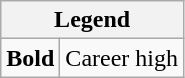<table class="wikitable">
<tr>
<th colspan="2">Legend</th>
</tr>
<tr>
<td><strong>Bold</strong></td>
<td>Career high</td>
</tr>
</table>
